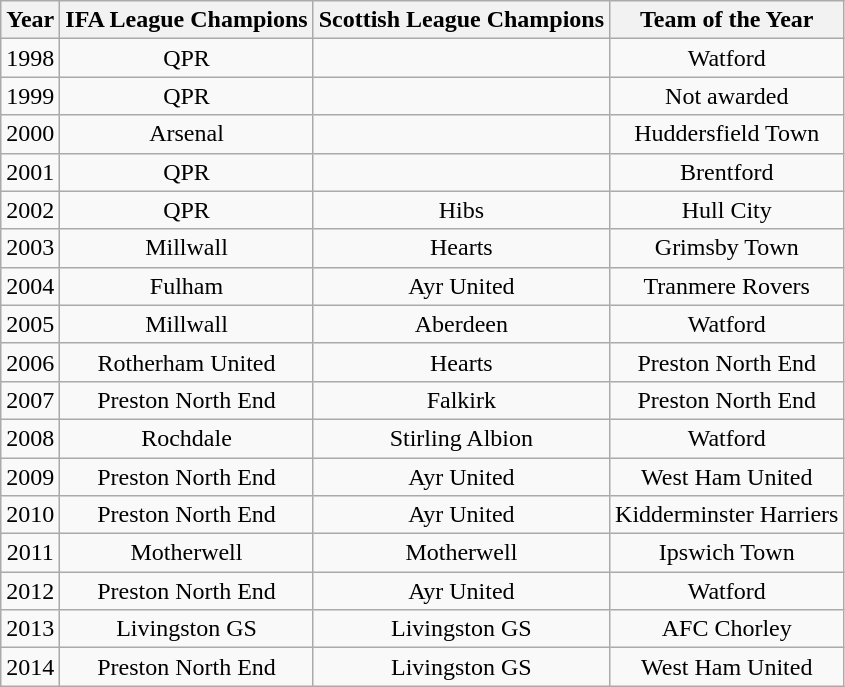<table class="wikitable" style="text-align: center">
<tr>
<th>Year</th>
<th>IFA League Champions</th>
<th>Scottish League Champions</th>
<th>Team of the Year</th>
</tr>
<tr>
<td>1998</td>
<td>QPR</td>
<td></td>
<td>Watford</td>
</tr>
<tr>
<td>1999</td>
<td>QPR</td>
<td></td>
<td>Not awarded</td>
</tr>
<tr>
<td>2000</td>
<td>Arsenal</td>
<td></td>
<td>Huddersfield Town</td>
</tr>
<tr>
<td>2001</td>
<td>QPR</td>
<td></td>
<td>Brentford</td>
</tr>
<tr>
<td>2002</td>
<td>QPR</td>
<td>Hibs</td>
<td>Hull City</td>
</tr>
<tr>
<td>2003</td>
<td>Millwall</td>
<td>Hearts</td>
<td>Grimsby Town</td>
</tr>
<tr>
<td>2004</td>
<td>Fulham</td>
<td>Ayr United</td>
<td>Tranmere Rovers</td>
</tr>
<tr>
<td>2005</td>
<td>Millwall</td>
<td>Aberdeen</td>
<td>Watford</td>
</tr>
<tr>
<td>2006</td>
<td>Rotherham United</td>
<td>Hearts</td>
<td>Preston North End</td>
</tr>
<tr>
<td>2007</td>
<td>Preston North End</td>
<td>Falkirk</td>
<td>Preston North End</td>
</tr>
<tr>
<td>2008</td>
<td>Rochdale</td>
<td>Stirling Albion</td>
<td>Watford</td>
</tr>
<tr>
<td>2009</td>
<td>Preston North End</td>
<td>Ayr United</td>
<td>West Ham United</td>
</tr>
<tr>
<td>2010</td>
<td>Preston North End</td>
<td>Ayr United</td>
<td>Kidderminster Harriers</td>
</tr>
<tr>
<td>2011</td>
<td>Motherwell</td>
<td>Motherwell</td>
<td>Ipswich Town</td>
</tr>
<tr>
<td>2012</td>
<td>Preston North End</td>
<td>Ayr United</td>
<td>Watford</td>
</tr>
<tr>
<td>2013</td>
<td>Livingston GS</td>
<td>Livingston GS</td>
<td>AFC Chorley</td>
</tr>
<tr>
<td>2014</td>
<td>Preston North End</td>
<td>Livingston GS</td>
<td>West Ham United</td>
</tr>
</table>
